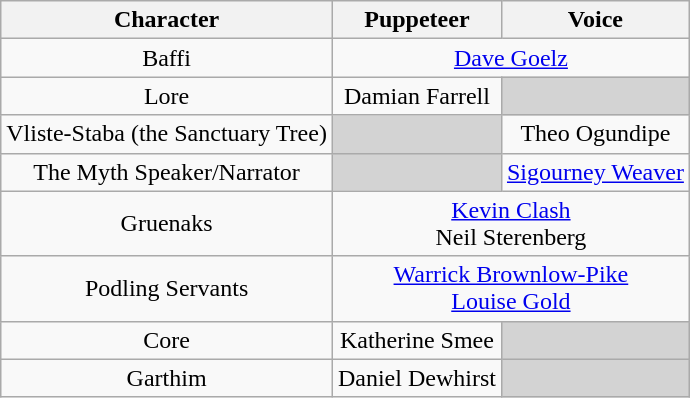<table class="wikitable sortable" style="text-align:center">
<tr>
<th scope="col">Character</th>
<th scope="col">Puppeteer</th>
<th scope="col">Voice</th>
</tr>
<tr>
<td>Baffi</td>
<td colspan="2"><a href='#'>Dave Goelz</a></td>
</tr>
<tr>
<td>Lore</td>
<td>Damian Farrell</td>
<td colspan="1" style="background:#d3d3d3;"></td>
</tr>
<tr>
<td>Vliste-Staba (the Sanctuary Tree)</td>
<td colspan="1" style="background:#d3d3d3;"></td>
<td>Theo Ogundipe</td>
</tr>
<tr>
<td>The Myth Speaker/Narrator</td>
<td colspan="1" style="background:#d3d3d3;"></td>
<td><a href='#'>Sigourney Weaver</a></td>
</tr>
<tr>
<td>Gruenaks</td>
<td colspan="2"><a href='#'>Kevin Clash</a><br>Neil Sterenberg</td>
</tr>
<tr>
<td>Podling Servants</td>
<td colspan="2"><a href='#'>Warrick Brownlow-Pike</a><br><a href='#'>Louise Gold</a></td>
</tr>
<tr>
<td>Core</td>
<td>Katherine Smee</td>
<td colspan="1" style="background:#d3d3d3;"></td>
</tr>
<tr>
<td>Garthim</td>
<td>Daniel Dewhirst</td>
<td colspan="1" style="background:#d3d3d3;"></td>
</tr>
</table>
